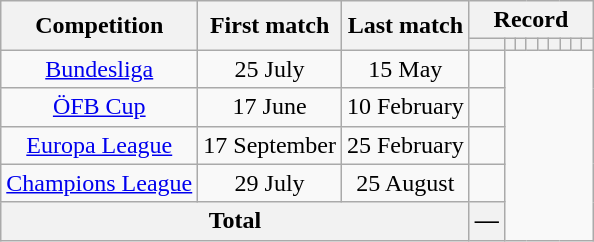<table class="wikitable" style="text-align: center">
<tr>
<th rowspan="2">Competition</th>
<th rowspan="2">First match</th>
<th rowspan="2">Last match</th>
<th colspan="9">Record</th>
</tr>
<tr>
<th></th>
<th></th>
<th></th>
<th></th>
<th></th>
<th></th>
<th></th>
<th></th>
<th></th>
</tr>
<tr>
<td><a href='#'>Bundesliga</a></td>
<td>25 July</td>
<td>15 May<br></td>
<td></td>
</tr>
<tr>
<td><a href='#'>ÖFB Cup</a></td>
<td>17 June</td>
<td>10 February<br></td>
<td></td>
</tr>
<tr>
<td><a href='#'>Europa League</a></td>
<td>17 September</td>
<td>25 February<br></td>
<td></td>
</tr>
<tr>
<td><a href='#'>Champions League</a></td>
<td>29 July</td>
<td>25 August<br></td>
<td></td>
</tr>
<tr>
<th colspan="3">Total<br></th>
<th>—</th>
</tr>
</table>
